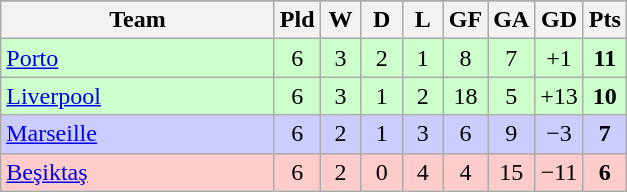<table class="wikitable" style="text-align: center;">
<tr>
</tr>
<tr>
<th width="175">Team</th>
<th width="20">Pld</th>
<th width="20">W</th>
<th width="20">D</th>
<th width="20">L</th>
<th width="20">GF</th>
<th width="20">GA</th>
<th width="20">GD</th>
<th width="20">Pts</th>
</tr>
<tr bgcolor=#ccffcc>
<td align=left> <a href='#'>Porto</a></td>
<td>6</td>
<td>3</td>
<td>2</td>
<td>1</td>
<td>8</td>
<td>7</td>
<td>+1</td>
<td><strong>11</strong></td>
</tr>
<tr bgcolor=#ccffcc>
<td align=left> <a href='#'>Liverpool</a></td>
<td>6</td>
<td>3</td>
<td>1</td>
<td>2</td>
<td>18</td>
<td>5</td>
<td>+13</td>
<td><strong>10</strong></td>
</tr>
<tr bgcolor=#ccccff>
<td align=left> <a href='#'>Marseille</a></td>
<td>6</td>
<td>2</td>
<td>1</td>
<td>3</td>
<td>6</td>
<td>9</td>
<td>−3</td>
<td><strong>7</strong></td>
</tr>
<tr bgcolor=#ffcccc>
<td align=left> <a href='#'>Beşiktaş</a></td>
<td>6</td>
<td>2</td>
<td>0</td>
<td>4</td>
<td>4</td>
<td>15</td>
<td>−11</td>
<td><strong>6</strong></td>
</tr>
</table>
